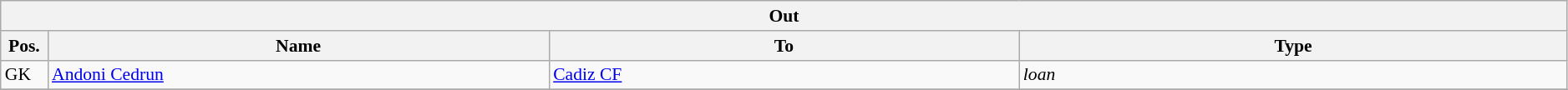<table class="wikitable" style="font-size:90%;width:99%;">
<tr>
<th colspan="4">Out</th>
</tr>
<tr>
<th width=3%>Pos.</th>
<th width=32%>Name</th>
<th width=30%>To</th>
<th width=35%>Type</th>
</tr>
<tr>
<td>GK</td>
<td><a href='#'>Andoni Cedrun</a></td>
<td><a href='#'>Cadiz CF</a></td>
<td><em>loan</em></td>
</tr>
<tr>
</tr>
</table>
